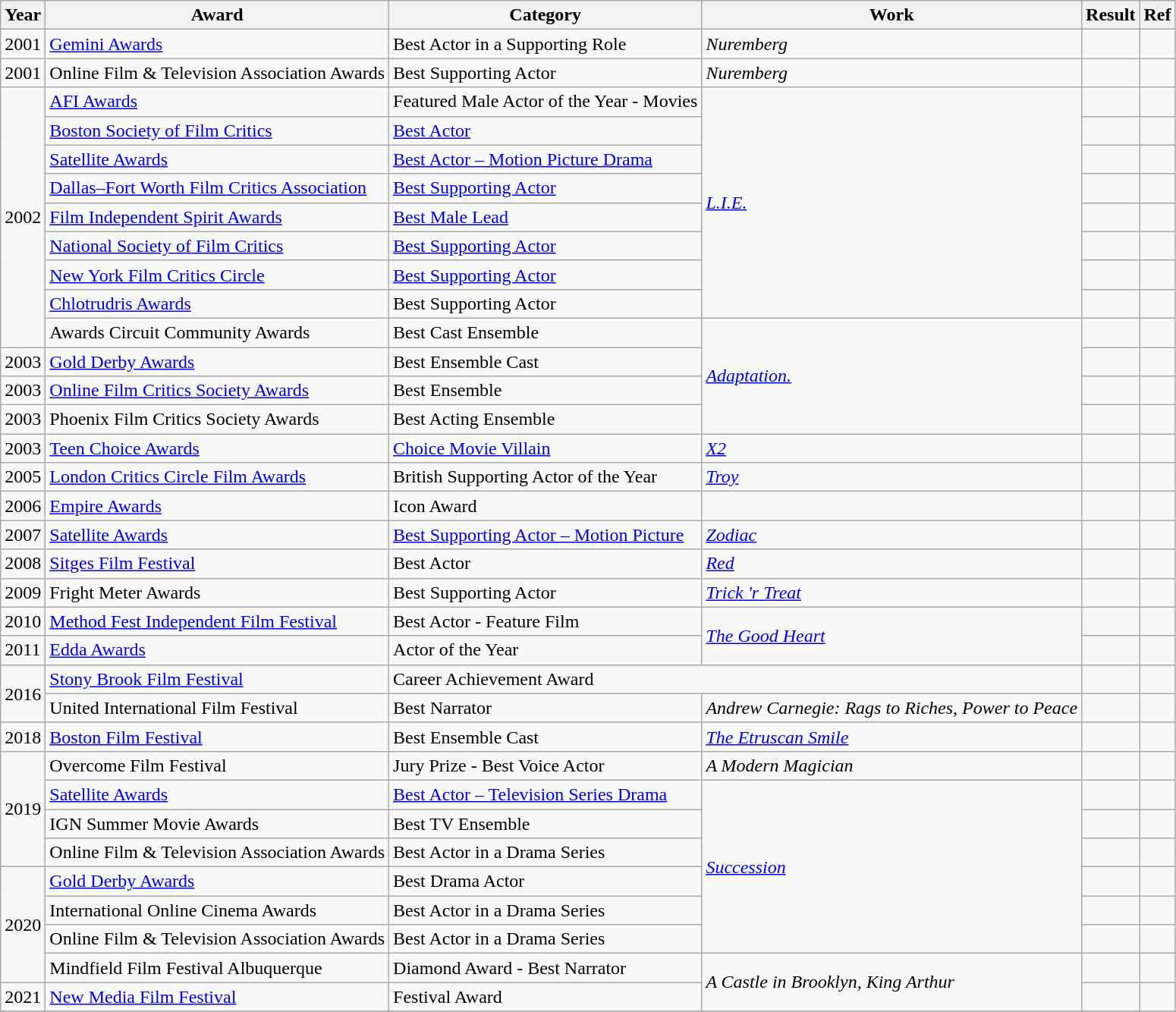<table class="wikitable">
<tr>
<th>Year</th>
<th>Award</th>
<th>Category</th>
<th>Work</th>
<th>Result</th>
<th>Ref</th>
</tr>
<tr>
<td>2001</td>
<td><a href='#'>Gemini Awards</a></td>
<td>Best Actor in a Supporting Role</td>
<td><em>Nuremberg</em></td>
<td></td>
<td></td>
</tr>
<tr>
<td>2001</td>
<td>Online Film & Television Association Awards</td>
<td>Best Supporting Actor</td>
<td><em>Nuremberg</em></td>
<td></td>
<td></td>
</tr>
<tr>
<td rowspan=9>2002</td>
<td><a href='#'>AFI Awards</a></td>
<td>Featured Male Actor of the Year - Movies</td>
<td rowspan="8"><em><a href='#'>L.I.E.</a></em></td>
<td></td>
<td></td>
</tr>
<tr>
<td><a href='#'>Boston Society of Film Critics</a></td>
<td><a href='#'>Best Actor</a></td>
<td></td>
<td></td>
</tr>
<tr>
<td><a href='#'>Satellite Awards</a></td>
<td><a href='#'>Best Actor – Motion Picture Drama</a></td>
<td></td>
<td></td>
</tr>
<tr>
<td><a href='#'>Dallas–Fort Worth Film Critics Association</a></td>
<td><a href='#'>Best Supporting Actor</a></td>
<td></td>
<td></td>
</tr>
<tr>
<td><a href='#'>Film Independent Spirit Awards</a></td>
<td><a href='#'>Best Male Lead</a></td>
<td></td>
<td></td>
</tr>
<tr>
<td><a href='#'>National Society of Film Critics</a></td>
<td><a href='#'>Best Supporting Actor</a></td>
<td></td>
<td></td>
</tr>
<tr>
<td><a href='#'>New York Film Critics Circle</a></td>
<td><a href='#'>Best Supporting Actor</a></td>
<td></td>
<td></td>
</tr>
<tr>
<td><a href='#'>Chlotrudris Awards</a></td>
<td>Best Supporting Actor</td>
<td></td>
<td></td>
</tr>
<tr>
<td>Awards Circuit Community Awards</td>
<td>Best Cast Ensemble</td>
<td rowspan="4"><em><a href='#'>Adaptation.</a></em></td>
<td></td>
<td></td>
</tr>
<tr>
<td>2003</td>
<td><a href='#'>Gold Derby Awards</a></td>
<td>Best Ensemble Cast</td>
<td></td>
<td></td>
</tr>
<tr>
<td>2003</td>
<td><a href='#'>Online Film Critics Society Awards</a></td>
<td>Best Ensemble</td>
<td></td>
<td></td>
</tr>
<tr>
<td>2003</td>
<td>Phoenix Film Critics Society Awards</td>
<td>Best Acting Ensemble</td>
<td></td>
<td></td>
</tr>
<tr>
<td>2003</td>
<td><a href='#'>Teen Choice Awards</a></td>
<td><a href='#'>Choice Movie Villain</a></td>
<td><em><a href='#'>X2</a></em></td>
<td></td>
<td></td>
</tr>
<tr>
<td>2005</td>
<td><a href='#'>London Critics Circle Film Awards</a></td>
<td>British Supporting Actor of the Year</td>
<td><em><a href='#'>Troy</a></em></td>
<td></td>
<td></td>
</tr>
<tr>
<td>2006</td>
<td><a href='#'>Empire Awards</a></td>
<td>Icon Award</td>
<td></td>
<td></td>
<td></td>
</tr>
<tr>
<td>2007</td>
<td><a href='#'>Satellite Awards</a></td>
<td><a href='#'>Best Supporting Actor – Motion Picture</a></td>
<td><em><a href='#'>Zodiac</a></em></td>
<td></td>
<td></td>
</tr>
<tr>
<td>2008</td>
<td><a href='#'>Sitges Film Festival</a></td>
<td>Best Actor</td>
<td><em><a href='#'>Red</a></em></td>
<td></td>
<td></td>
</tr>
<tr>
<td>2009</td>
<td>Fright Meter Awards</td>
<td>Best Supporting Actor</td>
<td><em><a href='#'>Trick 'r Treat</a></em></td>
<td></td>
<td></td>
</tr>
<tr>
<td>2010</td>
<td><a href='#'>Method Fest Independent Film Festival</a></td>
<td>Best Actor - Feature Film</td>
<td rowspan="2"><em><a href='#'>The Good Heart</a></em></td>
<td></td>
<td></td>
</tr>
<tr>
<td>2011</td>
<td><a href='#'>Edda Awards</a></td>
<td>Actor of the Year</td>
<td></td>
<td></td>
</tr>
<tr>
<td rowspan=2>2016</td>
<td><a href='#'>Stony Brook Film Festival</a></td>
<td colspan=2>Career Achievement Award</td>
<td></td>
<td></td>
</tr>
<tr>
<td>United International Film Festival</td>
<td>Best Narrator</td>
<td><em>Andrew Carnegie: Rags to Riches, Power to Peace</em></td>
<td></td>
<td></td>
</tr>
<tr>
<td>2018</td>
<td><a href='#'>Boston Film Festival</a></td>
<td>Best Ensemble Cast</td>
<td><em><a href='#'>The Etruscan Smile</a></em></td>
<td></td>
<td></td>
</tr>
<tr>
<td rowspan="4">2019</td>
<td>Overcome Film Festival</td>
<td>Jury Prize - Best Voice Actor</td>
<td><em>A Modern Magician</em></td>
<td></td>
<td></td>
</tr>
<tr>
<td><a href='#'>Satellite Awards</a></td>
<td><a href='#'>Best Actor – Television Series Drama</a></td>
<td rowspan="6"><em><a href='#'>Succession</a></em></td>
<td></td>
<td></td>
</tr>
<tr>
<td>IGN Summer Movie Awards</td>
<td>Best TV Ensemble</td>
<td></td>
<td></td>
</tr>
<tr>
<td>Online Film & Television Association Awards</td>
<td>Best Actor in a Drama Series</td>
<td></td>
<td></td>
</tr>
<tr>
<td rowspan=4>2020</td>
<td><a href='#'>Gold Derby Awards</a></td>
<td>Best Drama Actor</td>
<td></td>
<td></td>
</tr>
<tr>
<td>International Online Cinema Awards</td>
<td>Best Actor in a Drama Series</td>
<td></td>
<td></td>
</tr>
<tr>
<td>Online Film & Television Association Awards</td>
<td>Best Actor in a Drama Series</td>
<td></td>
<td></td>
</tr>
<tr>
<td>Mindfield Film Festival Albuquerque</td>
<td>Diamond Award - Best Narrator</td>
<td rowspan="2"><em>A Castle in Brooklyn, King Arthur</em></td>
<td></td>
<td></td>
</tr>
<tr>
<td>2021</td>
<td><a href='#'>New Media Film Festival</a></td>
<td>Festival Award</td>
<td></td>
<td></td>
</tr>
<tr>
</tr>
</table>
